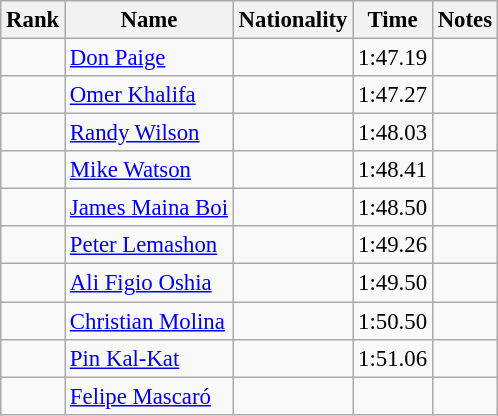<table class="wikitable sortable" style="text-align:center;font-size:95%">
<tr>
<th>Rank</th>
<th>Name</th>
<th>Nationality</th>
<th>Time</th>
<th>Notes</th>
</tr>
<tr>
<td></td>
<td align=left><a href='#'>Don Paige</a></td>
<td align=left></td>
<td>1:47.19</td>
<td></td>
</tr>
<tr>
<td></td>
<td align=left><a href='#'>Omer Khalifa</a></td>
<td align=left></td>
<td>1:47.27</td>
<td></td>
</tr>
<tr>
<td></td>
<td align=left><a href='#'>Randy Wilson</a></td>
<td align=left></td>
<td>1:48.03</td>
<td></td>
</tr>
<tr>
<td></td>
<td align=left><a href='#'>Mike Watson</a></td>
<td align=left></td>
<td>1:48.41</td>
<td></td>
</tr>
<tr>
<td></td>
<td align=left><a href='#'>James Maina Boi</a></td>
<td align=left></td>
<td>1:48.50</td>
<td></td>
</tr>
<tr>
<td></td>
<td align=left><a href='#'>Peter Lemashon</a></td>
<td align=left></td>
<td>1:49.26</td>
<td></td>
</tr>
<tr>
<td></td>
<td align=left><a href='#'>Ali Figio Oshia</a></td>
<td align=left></td>
<td>1:49.50</td>
<td></td>
</tr>
<tr>
<td></td>
<td align=left><a href='#'>Christian Molina</a></td>
<td align=left></td>
<td>1:50.50</td>
<td></td>
</tr>
<tr>
<td></td>
<td align=left><a href='#'>Pin Kal-Kat</a></td>
<td align=left></td>
<td>1:51.06</td>
<td></td>
</tr>
<tr>
<td></td>
<td align=left><a href='#'>Felipe Mascaró</a></td>
<td align=left></td>
<td></td>
<td></td>
</tr>
</table>
